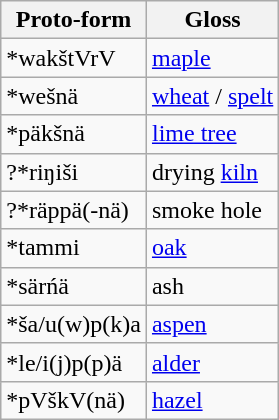<table class="wikitable sortable">
<tr>
<th>Proto-form</th>
<th>Gloss</th>
</tr>
<tr>
<td>*wakštVrV</td>
<td><a href='#'>maple</a></td>
</tr>
<tr>
<td>*wešnä</td>
<td><a href='#'>wheat</a> / <a href='#'>spelt</a></td>
</tr>
<tr>
<td>*päkšnä</td>
<td><a href='#'>lime tree</a></td>
</tr>
<tr>
<td>?*riŋiši</td>
<td>drying <a href='#'>kiln</a></td>
</tr>
<tr>
<td>?*räppä(-nä)</td>
<td>smoke hole</td>
</tr>
<tr>
<td>*tammi</td>
<td><a href='#'>oak</a></td>
</tr>
<tr>
<td>*särńä</td>
<td>ash</td>
</tr>
<tr>
<td>*ša/u(w)p(k)a</td>
<td><a href='#'>aspen</a></td>
</tr>
<tr>
<td>*le/i(j)p(p)ä</td>
<td><a href='#'>alder</a></td>
</tr>
<tr>
<td>*pVškV(nä)</td>
<td><a href='#'>hazel</a></td>
</tr>
</table>
